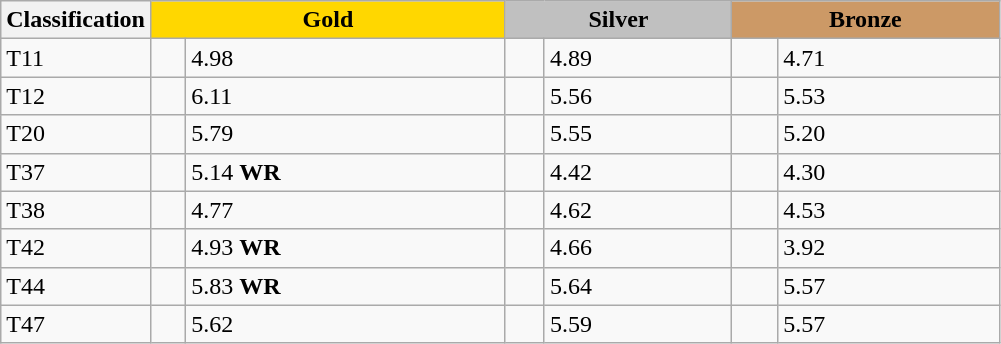<table class=wikitable style="font-size:100%">
<tr>
<th rowspan="1" width="15%">Classification</th>
<th colspan="2" style="background:gold;">Gold</th>
<th colspan="2" style="background:silver;">Silver</th>
<th colspan="2" style="background:#CC9966;">Bronze</th>
</tr>
<tr>
<td>T11 <br></td>
<td></td>
<td>4.98</td>
<td></td>
<td>4.89</td>
<td></td>
<td>4.71</td>
</tr>
<tr>
<td>T12 <br></td>
<td></td>
<td>6.11</td>
<td></td>
<td>5.56</td>
<td></td>
<td>5.53</td>
</tr>
<tr>
<td>T20 <br></td>
<td></td>
<td>5.79</td>
<td></td>
<td>5.55</td>
<td></td>
<td>5.20</td>
</tr>
<tr>
<td>T37 <br></td>
<td></td>
<td>5.14 <strong>WR</strong></td>
<td></td>
<td>4.42</td>
<td></td>
<td>4.30</td>
</tr>
<tr>
<td>T38 <br></td>
<td></td>
<td>4.77</td>
<td></td>
<td>4.62</td>
<td></td>
<td>4.53</td>
</tr>
<tr>
<td>T42 <br></td>
<td></td>
<td>4.93 <strong>WR</strong></td>
<td></td>
<td>4.66</td>
<td></td>
<td>3.92</td>
</tr>
<tr>
<td>T44 <br></td>
<td></td>
<td>5.83 <strong>WR</strong></td>
<td></td>
<td>5.64</td>
<td></td>
<td>5.57</td>
</tr>
<tr>
<td>T47 <br></td>
<td></td>
<td>5.62</td>
<td></td>
<td>5.59</td>
<td></td>
<td>5.57</td>
</tr>
</table>
